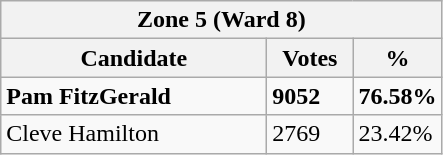<table class="wikitable">
<tr>
<th colspan="3">Zone 5 (Ward 8)</th>
</tr>
<tr>
<th style="width: 170px">Candidate</th>
<th style="width: 50px">Votes</th>
<th style="width: 40px">%</th>
</tr>
<tr>
<td><strong>Pam FitzGerald</strong></td>
<td><strong>9052</strong></td>
<td><strong>76.58%</strong></td>
</tr>
<tr>
<td>Cleve Hamilton</td>
<td>2769</td>
<td>23.42%</td>
</tr>
</table>
